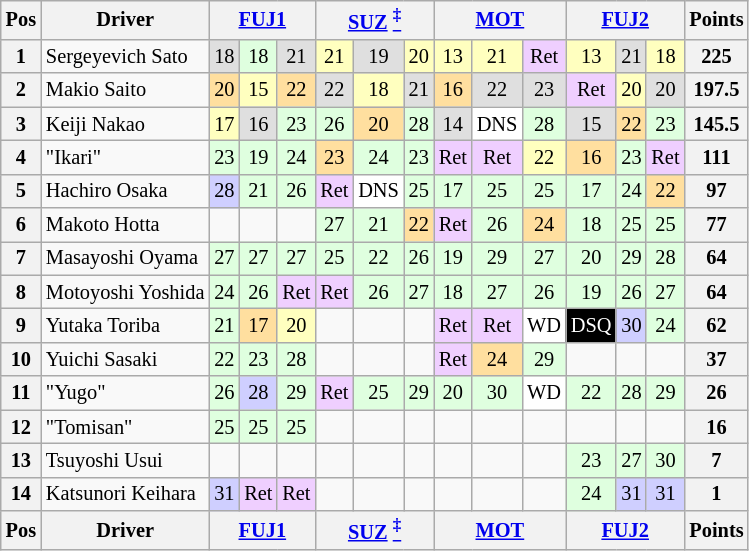<table class="wikitable" style="font-size:85%; text-align:center">
<tr>
<th>Pos</th>
<th>Driver</th>
<th colspan=3><a href='#'>FUJ1</a></th>
<th colspan=3><a href='#'>SUZ</a> <a href='#'><sup>‡</sup></a></th>
<th colspan=3><a href='#'>MOT</a></th>
<th colspan=3><a href='#'>FUJ2</a></th>
<th>Points</th>
</tr>
<tr>
<th>1</th>
<td style="text-align:left"> Sergeyevich Sato</td>
<td style="background:#dfdfdf">18</td>
<td style="background:#dfffdf">18</td>
<td style="background:#dfdfdf">21</td>
<td style="background:#ffffbf">21</td>
<td style="background:#dfdfdf">19</td>
<td style="background:#ffffbf">20</td>
<td style="background:#ffffbf">13</td>
<td style="background:#ffffbf">21</td>
<td style="background:#efcfff">Ret</td>
<td style="background:#ffffbf">13</td>
<td style="background:#dfdfdf">21</td>
<td style="background:#ffffbf">18</td>
<th>225</th>
</tr>
<tr>
<th>2</th>
<td style="text-align:left"> Makio Saito</td>
<td style="background:#ffdf9f">20</td>
<td style="background:#ffffbf">15</td>
<td style="background:#ffdf9f">22</td>
<td style="background:#dfdfdf">22</td>
<td style="background:#ffffbf">18</td>
<td style="background:#dfdfdf">21</td>
<td style="background:#ffdf9f">16</td>
<td style="background:#dfdfdf">22</td>
<td style="background:#dfdfdf">23</td>
<td style="background:#efcfff">Ret</td>
<td style="background:#ffffbf">20</td>
<td style="background:#dfdfdf">20</td>
<th>197.5</th>
</tr>
<tr>
<th>3</th>
<td style="text-align:left"> Keiji Nakao</td>
<td style="background:#ffffbf">17</td>
<td style="background:#dfdfdf">16</td>
<td style="background:#dfffdf">23</td>
<td style="background:#dfffdf">26</td>
<td style="background:#ffdf9f">20</td>
<td style="background:#dfffdf">28</td>
<td style="background:#dfdfdf">14</td>
<td style="background:#ffffff">DNS</td>
<td style="background:#dfffdf">28</td>
<td style="background:#dfdfdf">15</td>
<td style="background:#ffdf9f">22</td>
<td style="background:#dfffdf">23</td>
<th>145.5</th>
</tr>
<tr>
<th>4</th>
<td style="text-align:left"> "Ikari"</td>
<td style="background:#dfffdf">23</td>
<td style="background:#dfffdf">19</td>
<td style="background:#dfffdf">24</td>
<td style="background:#ffdf9f">23</td>
<td style="background:#dfffdf">24</td>
<td style="background:#dfffdf">23</td>
<td style="background:#efcfff">Ret</td>
<td style="background:#efcfff">Ret</td>
<td style="background:#ffffbf">22</td>
<td style="background:#ffdf9f">16</td>
<td style="background:#dfffdf">23</td>
<td style="background:#efcfff">Ret</td>
<th>111</th>
</tr>
<tr>
<th>5</th>
<td style="text-align:left"> Hachiro Osaka</td>
<td style="background:#cfcfff">28</td>
<td style="background:#dfffdf">21</td>
<td style="background:#dfffdf">26</td>
<td style="background:#efcfff">Ret</td>
<td style="background:#ffffff">DNS</td>
<td style="background:#dfffdf">25</td>
<td style="background:#dfffdf">17</td>
<td style="background:#dfffdf">25</td>
<td style="background:#dfffdf">25</td>
<td style="background:#dfffdf">17</td>
<td style="background:#dfffdf">24</td>
<td style="background:#ffdf9f">22</td>
<th>97</th>
</tr>
<tr>
<th>6</th>
<td style="text-align:left"> Makoto Hotta</td>
<td></td>
<td></td>
<td></td>
<td style="background:#dfffdf">27</td>
<td style="background:#dfffdf">21</td>
<td style="background:#ffdf9f">22</td>
<td style="background:#efcfff">Ret</td>
<td style="background:#dfffdf">26</td>
<td style="background:#ffdf9f">24</td>
<td style="background:#dfffdf">18</td>
<td style="background:#dfffdf">25</td>
<td style="background:#dfffdf">25</td>
<th>77</th>
</tr>
<tr>
<th>7</th>
<td style="text-align:left"> Masayoshi Oyama</td>
<td style="background:#dfffdf">27</td>
<td style="background:#dfffdf">27</td>
<td style="background:#dfffdf">27</td>
<td style="background:#dfffdf">25</td>
<td style="background:#dfffdf">22</td>
<td style="background:#dfffdf">26</td>
<td style="background:#dfffdf">19</td>
<td style="background:#dfffdf">29</td>
<td style="background:#dfffdf">27</td>
<td style="background:#dfffdf">20</td>
<td style="background:#dfffdf">29</td>
<td style="background:#dfffdf">28</td>
<th>64</th>
</tr>
<tr>
<th>8</th>
<td style="text-align:left"> Motoyoshi Yoshida</td>
<td style="background:#dfffdf">24</td>
<td style="background:#dfffdf">26</td>
<td style="background:#efcfff">Ret</td>
<td style="background:#efcfff">Ret</td>
<td style="background:#dfffdf">26</td>
<td style="background:#dfffdf">27</td>
<td style="background:#dfffdf">18</td>
<td style="background:#dfffdf">27</td>
<td style="background:#dfffdf">26</td>
<td style="background:#dfffdf">19</td>
<td style="background:#dfffdf">26</td>
<td style="background:#dfffdf">27</td>
<th>64</th>
</tr>
<tr>
<th>9</th>
<td style="text-align:left"> Yutaka Toriba</td>
<td style="background:#dfffdf">21</td>
<td style="background:#ffdf9f">17</td>
<td style="background:#ffffbf">20</td>
<td></td>
<td></td>
<td></td>
<td style="background:#efcfff">Ret</td>
<td style="background:#efcfff">Ret</td>
<td style="background:#ffffff">WD</td>
<td style="background:#000000; color:#ffffff">DSQ</td>
<td style="background:#cfcfff">30</td>
<td style="background:#dfffdf">24</td>
<th>62</th>
</tr>
<tr>
<th>10</th>
<td style="text-align:left"> Yuichi Sasaki</td>
<td style="background:#dfffdf">22</td>
<td style="background:#dfffdf">23</td>
<td style="background:#dfffdf">28</td>
<td></td>
<td></td>
<td></td>
<td style="background:#efcfff">Ret</td>
<td style="background:#ffdf9f">24</td>
<td style="background:#dfffdf">29</td>
<td></td>
<td></td>
<td></td>
<th>37</th>
</tr>
<tr>
<th>11</th>
<td style="text-align:left"> "Yugo"</td>
<td style="background:#dfffdf">26</td>
<td style="background:#cfcfff">28</td>
<td style="background:#dfffdf">29</td>
<td style="background:#efcfff">Ret</td>
<td style="background:#dfffdf">25</td>
<td style="background:#dfffdf">29</td>
<td style="background:#dfffdf">20</td>
<td style="background:#dfffdf">30</td>
<td style="background:#ffffff">WD</td>
<td style="background:#dfffdf">22</td>
<td style="background:#dfffdf">28</td>
<td style="background:#dfffdf">29</td>
<th>26</th>
</tr>
<tr>
<th>12</th>
<td style="text-align:left"> "Tomisan"</td>
<td style="background:#dfffdf">25</td>
<td style="background:#dfffdf">25</td>
<td style="background:#dfffdf">25</td>
<td></td>
<td></td>
<td></td>
<td></td>
<td></td>
<td></td>
<td></td>
<td></td>
<td></td>
<th>16</th>
</tr>
<tr>
<th>13</th>
<td style="text-align:left"> Tsuyoshi Usui</td>
<td></td>
<td></td>
<td></td>
<td></td>
<td></td>
<td></td>
<td></td>
<td></td>
<td></td>
<td style="background:#dfffdf">23</td>
<td style="background:#dfffdf">27</td>
<td style="background:#dfffdf">30</td>
<th>7</th>
</tr>
<tr>
<th>14</th>
<td style="text-align:left"> Katsunori Keihara</td>
<td style="background:#cfcfff">31</td>
<td style="background:#efcfff">Ret</td>
<td style="background:#efcfff">Ret</td>
<td></td>
<td></td>
<td></td>
<td></td>
<td></td>
<td></td>
<td style="background:#dfffdf">24</td>
<td style="background:#cfcfff">31</td>
<td style="background:#cfcfff">31</td>
<th>1</th>
</tr>
<tr>
<th>Pos</th>
<th>Driver</th>
<th colspan=3><a href='#'>FUJ1</a></th>
<th colspan=3><a href='#'>SUZ</a> <a href='#'><sup>‡</sup></a></th>
<th colspan=3><a href='#'>MOT</a></th>
<th colspan=3><a href='#'>FUJ2</a></th>
<th>Points</th>
</tr>
</table>
